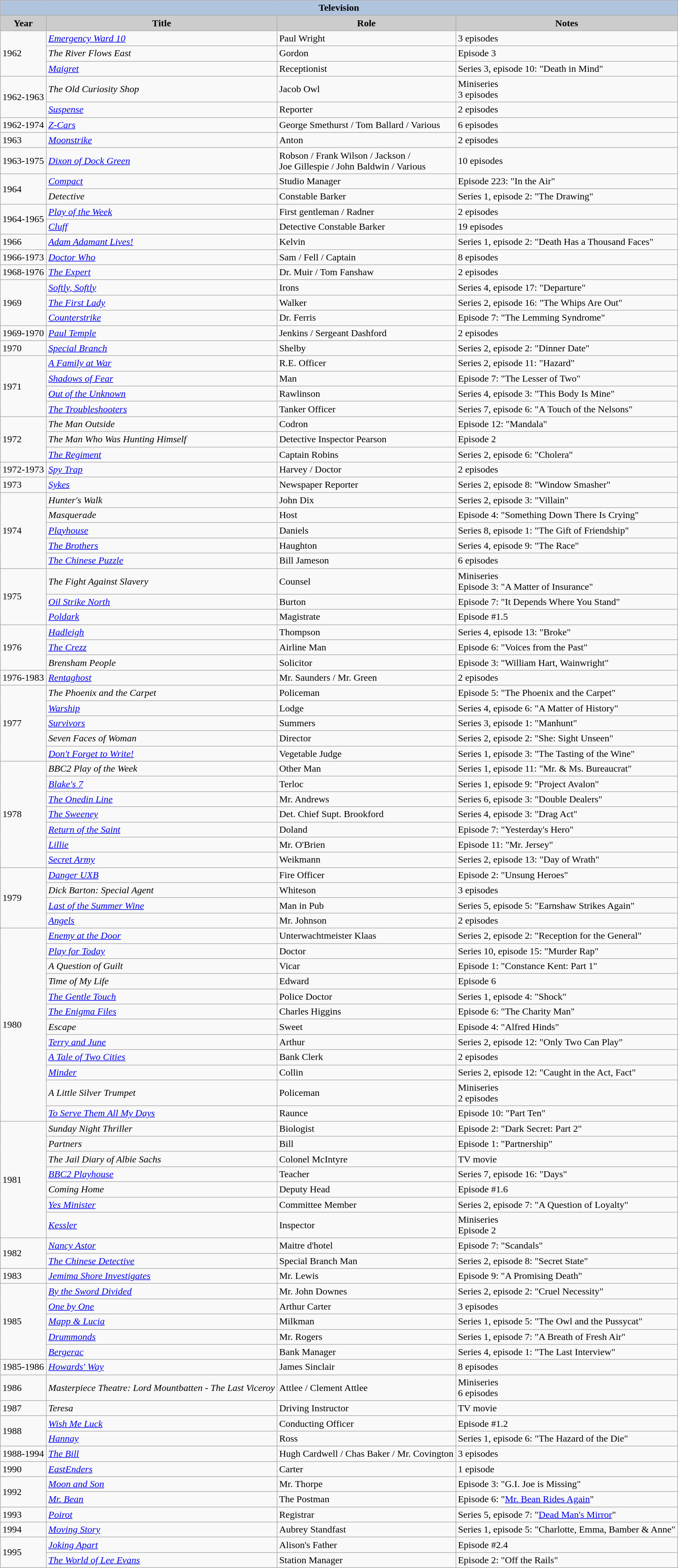<table class="wikitable">
<tr>
<th colspan=4 style="background:#B0C4DE;">Television</th>
</tr>
<tr>
<th style="background: #CCCCCC;">Year</th>
<th style="background: #CCCCCC;">Title</th>
<th style="background: #CCCCCC;">Role</th>
<th style="background: #CCCCCC;">Notes</th>
</tr>
<tr>
<td rowspan=3>1962</td>
<td><em><a href='#'>Emergency Ward 10</a></em></td>
<td>Paul Wright</td>
<td>3 episodes</td>
</tr>
<tr>
<td><em>The River Flows East</em></td>
<td>Gordon</td>
<td>Episode 3</td>
</tr>
<tr>
<td><em><a href='#'>Maigret</a></em></td>
<td>Receptionist</td>
<td>Series 3, episode 10: "Death in Mind"</td>
</tr>
<tr>
<td rowspan=2>1962-1963</td>
<td><em>The Old Curiosity Shop</em></td>
<td>Jacob Owl</td>
<td>Miniseries<br> 3 episodes</td>
</tr>
<tr>
<td><em><a href='#'>Suspense</a></em></td>
<td>Reporter</td>
<td>2 episodes</td>
</tr>
<tr>
<td>1962-1974</td>
<td><em><a href='#'>Z-Cars</a></em></td>
<td>George Smethurst / Tom Ballard / Various</td>
<td>6 episodes</td>
</tr>
<tr>
<td>1963</td>
<td><em><a href='#'>Moonstrike</a></em></td>
<td>Anton</td>
<td>2 episodes</td>
</tr>
<tr>
<td>1963-1975</td>
<td><em><a href='#'>Dixon of Dock Green</a></em></td>
<td>Robson / Frank Wilson / Jackson /<br> Joe Gillespie / John Baldwin / Various</td>
<td>10 episodes</td>
</tr>
<tr>
<td rowspan=2>1964</td>
<td><em><a href='#'>Compact</a></em></td>
<td>Studio Manager</td>
<td>Episode 223: "In the Air"</td>
</tr>
<tr>
<td><em>Detective</em></td>
<td>Constable Barker</td>
<td>Series 1, episode 2: "The Drawing"</td>
</tr>
<tr>
<td rowspan=2>1964-1965</td>
<td><em><a href='#'>Play of the Week</a></em></td>
<td>First gentleman / Radner</td>
<td>2 episodes</td>
</tr>
<tr>
<td><em><a href='#'>Cluff</a></em></td>
<td>Detective Constable Barker</td>
<td>19 episodes</td>
</tr>
<tr>
<td>1966</td>
<td><em><a href='#'>Adam Adamant Lives!</a></em></td>
<td>Kelvin</td>
<td>Series 1, episode 2: "Death Has a Thousand Faces"</td>
</tr>
<tr>
<td>1966-1973</td>
<td><em><a href='#'>Doctor Who</a></em></td>
<td>Sam / Fell / Captain</td>
<td>8 episodes</td>
</tr>
<tr>
<td>1968-1976</td>
<td><em><a href='#'>The Expert</a></em></td>
<td>Dr. Muir / Tom Fanshaw</td>
<td>2 episodes</td>
</tr>
<tr>
<td rowspan=3>1969</td>
<td><em><a href='#'>Softly, Softly</a></em></td>
<td>Irons</td>
<td>Series 4, episode 17: "Departure"</td>
</tr>
<tr>
<td><em><a href='#'>The First Lady</a></em></td>
<td>Walker</td>
<td>Series 2, episode 16: "The Whips Are Out"</td>
</tr>
<tr>
<td><em><a href='#'>Counterstrike</a></em></td>
<td>Dr. Ferris</td>
<td>Episode 7: "The Lemming Syndrome"</td>
</tr>
<tr>
<td>1969-1970</td>
<td><em><a href='#'>Paul Temple</a></em></td>
<td>Jenkins / Sergeant Dashford</td>
<td>2 episodes</td>
</tr>
<tr>
<td>1970</td>
<td><em><a href='#'>Special Branch</a></em></td>
<td>Shelby</td>
<td>Series 2, episode 2: "Dinner Date"</td>
</tr>
<tr>
<td rowspan=4>1971</td>
<td><em><a href='#'>A Family at War</a></em></td>
<td>R.E. Officer</td>
<td>Series 2, episode 11: "Hazard"</td>
</tr>
<tr>
<td><em><a href='#'>Shadows of Fear</a></em></td>
<td>Man</td>
<td>Episode 7: "The Lesser of Two"</td>
</tr>
<tr>
<td><em><a href='#'>Out of the Unknown</a></em></td>
<td>Rawlinson</td>
<td>Series 4, episode 3: "This Body Is Mine"</td>
</tr>
<tr>
<td><em><a href='#'>The Troubleshooters</a></em></td>
<td>Tanker Officer</td>
<td>Series 7, episode 6: "A Touch of the Nelsons"</td>
</tr>
<tr>
<td rowspan=3>1972</td>
<td><em>The Man Outside</em></td>
<td>Codron</td>
<td>Episode 12: "Mandala"</td>
</tr>
<tr>
<td><em>The Man Who Was Hunting Himself</em></td>
<td>Detective Inspector Pearson</td>
<td>Episode 2</td>
</tr>
<tr>
<td><em><a href='#'>The Regiment</a></em></td>
<td>Captain Robins</td>
<td>Series 2, episode 6: "Cholera"</td>
</tr>
<tr>
<td>1972-1973</td>
<td><em><a href='#'>Spy Trap</a></em></td>
<td>Harvey / Doctor</td>
<td>2 episodes</td>
</tr>
<tr>
<td>1973</td>
<td><em><a href='#'>Sykes</a></em></td>
<td>Newspaper Reporter</td>
<td>Series 2, episode 8: "Window Smasher"</td>
</tr>
<tr>
<td rowspan=5>1974</td>
<td><em>Hunter's Walk</em></td>
<td>John Dix</td>
<td>Series 2, episode 3: "Villain"</td>
</tr>
<tr>
<td><em>Masquerade</em></td>
<td>Host</td>
<td>Episode 4: "Something Down There Is Crying"</td>
</tr>
<tr>
<td><em><a href='#'>Playhouse</a></em></td>
<td>Daniels</td>
<td>Series 8, episode 1: "The Gift of Friendship"</td>
</tr>
<tr>
<td><em><a href='#'>The Brothers</a></em></td>
<td>Haughton</td>
<td>Series 4, episode 9: "The Race"</td>
</tr>
<tr>
<td><em><a href='#'>The Chinese Puzzle</a></em></td>
<td>Bill Jameson</td>
<td>6 episodes</td>
</tr>
<tr>
<td rowspan=3>1975</td>
<td><em>The Fight Against Slavery</em></td>
<td>Counsel</td>
<td>Miniseries<br> Episode 3: "A Matter of Insurance"</td>
</tr>
<tr>
<td><em><a href='#'>Oil Strike North</a></em></td>
<td>Burton</td>
<td>Episode 7: "It Depends Where You Stand"</td>
</tr>
<tr>
<td><em><a href='#'>Poldark</a></em></td>
<td>Magistrate</td>
<td>Episode #1.5</td>
</tr>
<tr>
<td rowspan=3>1976</td>
<td><em><a href='#'>Hadleigh</a></em></td>
<td>Thompson</td>
<td>Series 4, episode 13: "Broke"</td>
</tr>
<tr>
<td><em><a href='#'>The Crezz</a></em></td>
<td>Airline Man</td>
<td>Episode 6: "Voices from the Past"</td>
</tr>
<tr>
<td><em>Brensham People</em></td>
<td>Solicitor</td>
<td>Episode 3: "William Hart, Wainwright"</td>
</tr>
<tr>
<td>1976-1983</td>
<td><em><a href='#'>Rentaghost</a></em></td>
<td>Mr. Saunders / Mr. Green</td>
<td>2 episodes</td>
</tr>
<tr>
<td rowspan=5>1977</td>
<td><em>The Phoenix and the Carpet</em></td>
<td>Policeman</td>
<td>Episode 5: "The Phoenix and the Carpet"</td>
</tr>
<tr>
<td><em><a href='#'>Warship</a></em></td>
<td>Lodge</td>
<td>Series 4, episode 6: "A Matter of History"</td>
</tr>
<tr>
<td><em><a href='#'>Survivors</a></em></td>
<td>Summers</td>
<td>Series 3, episode 1: "Manhunt"</td>
</tr>
<tr>
<td><em>Seven Faces of Woman</em></td>
<td>Director</td>
<td>Series 2, episode 2: "She: Sight Unseen"</td>
</tr>
<tr>
<td><em><a href='#'>Don't Forget to Write!</a></em></td>
<td>Vegetable Judge</td>
<td>Series 1, episode 3: "The Tasting of the Wine"</td>
</tr>
<tr>
<td rowspan=7>1978</td>
<td><em>BBC2 Play of the Week</em></td>
<td>Other Man</td>
<td>Series 1, episode 11: "Mr. & Ms. Bureaucrat"</td>
</tr>
<tr>
<td><em><a href='#'>Blake's 7</a></em></td>
<td>Terloc</td>
<td>Series 1, episode 9: "Project Avalon"</td>
</tr>
<tr>
<td><em><a href='#'>The Onedin Line</a></em></td>
<td>Mr. Andrews</td>
<td>Series 6, episode 3: "Double Dealers"</td>
</tr>
<tr>
<td><em><a href='#'>The Sweeney</a></em></td>
<td>Det. Chief Supt. Brookford</td>
<td>Series 4, episode 3: "Drag Act"</td>
</tr>
<tr>
<td><em><a href='#'>Return of the Saint</a></em></td>
<td>Doland</td>
<td>Episode 7: "Yesterday's Hero"</td>
</tr>
<tr>
<td><em><a href='#'>Lillie</a></em></td>
<td>Mr. O'Brien</td>
<td>Episode 11: "Mr. Jersey"</td>
</tr>
<tr>
<td><em><a href='#'>Secret Army</a></em></td>
<td>Weikmann</td>
<td>Series 2, episode 13: "Day of Wrath"</td>
</tr>
<tr>
<td rowspan=4>1979</td>
<td><em><a href='#'>Danger UXB</a></em></td>
<td>Fire Officer</td>
<td>Episode 2: "Unsung Heroes"</td>
</tr>
<tr>
<td><em>Dick Barton: Special Agent</em></td>
<td>Whiteson</td>
<td>3 episodes</td>
</tr>
<tr>
<td><em><a href='#'>Last of the Summer Wine</a></em></td>
<td>Man in Pub</td>
<td>Series 5, episode 5: "Earnshaw Strikes Again"</td>
</tr>
<tr>
<td><em><a href='#'>Angels</a></em></td>
<td>Mr. Johnson</td>
<td>2 episodes</td>
</tr>
<tr>
<td rowspan=12>1980</td>
<td><em><a href='#'>Enemy at the Door</a></em></td>
<td>Unterwachtmeister Klaas</td>
<td>Series 2, episode 2: "Reception for the General"</td>
</tr>
<tr>
<td><em><a href='#'>Play for Today</a></em></td>
<td>Doctor</td>
<td>Series 10, episode 15: "Murder Rap"</td>
</tr>
<tr>
<td><em>A Question of Guilt</em></td>
<td>Vicar</td>
<td>Episode 1: "Constance Kent: Part 1"</td>
</tr>
<tr>
<td><em>Time of My Life</em></td>
<td>Edward</td>
<td>Episode 6</td>
</tr>
<tr>
<td><em><a href='#'>The Gentle Touch</a></em></td>
<td>Police Doctor</td>
<td>Series 1, episode 4: "Shock"</td>
</tr>
<tr>
<td><em><a href='#'>The Enigma Files</a></em></td>
<td>Charles Higgins</td>
<td>Episode 6: "The Charity Man"</td>
</tr>
<tr>
<td><em>Escape</em></td>
<td>Sweet</td>
<td>Episode 4: "Alfred Hinds"</td>
</tr>
<tr>
<td><em><a href='#'>Terry and June</a></em></td>
<td>Arthur</td>
<td>Series 2, episode 12: "Only Two Can Play"</td>
</tr>
<tr>
<td><em><a href='#'>A Tale of Two Cities</a></em></td>
<td>Bank Clerk</td>
<td>2 episodes</td>
</tr>
<tr>
<td><em><a href='#'>Minder</a></em></td>
<td>Collin</td>
<td>Series 2, episode 12: "Caught in the Act, Fact"</td>
</tr>
<tr>
<td><em>A Little Silver Trumpet</em></td>
<td>Policeman</td>
<td>Miniseries<br> 2 episodes</td>
</tr>
<tr>
<td><em><a href='#'>To Serve Them All My Days</a></em></td>
<td>Raunce</td>
<td>Episode 10: "Part Ten"</td>
</tr>
<tr>
<td rowspan=7>1981</td>
<td><em>Sunday Night Thriller</em></td>
<td>Biologist</td>
<td>Episode 2: "Dark Secret: Part 2"</td>
</tr>
<tr>
<td><em>Partners</em></td>
<td>Bill</td>
<td>Episode 1: "Partnership"</td>
</tr>
<tr>
<td><em>The Jail Diary of Albie Sachs</em></td>
<td>Colonel McIntyre</td>
<td>TV movie</td>
</tr>
<tr>
<td><em><a href='#'>BBC2 Playhouse</a></em></td>
<td>Teacher</td>
<td>Series 7, episode 16: "Days"</td>
</tr>
<tr>
<td><em>Coming Home</em></td>
<td>Deputy Head</td>
<td>Episode #1.6</td>
</tr>
<tr>
<td><em><a href='#'>Yes Minister</a></em></td>
<td>Committee Member</td>
<td>Series 2, episode 7: "A Question of Loyalty"</td>
</tr>
<tr>
<td><em><a href='#'>Kessler</a></em></td>
<td>Inspector</td>
<td>Miniseries<br> Episode 2</td>
</tr>
<tr>
<td rowspan=2>1982</td>
<td><em><a href='#'>Nancy Astor</a></em></td>
<td>Maitre d'hotel</td>
<td>Episode 7: "Scandals"</td>
</tr>
<tr>
<td><em><a href='#'>The Chinese Detective</a></em></td>
<td>Special Branch Man</td>
<td>Series 2, episode 8: "Secret State"</td>
</tr>
<tr>
<td>1983</td>
<td><em><a href='#'>Jemima Shore Investigates</a></em></td>
<td>Mr. Lewis</td>
<td>Episode 9: "A Promising Death"</td>
</tr>
<tr>
<td rowspan=5>1985</td>
<td><em><a href='#'>By the Sword Divided</a></em></td>
<td>Mr. John Downes</td>
<td>Series 2, episode 2: "Cruel Necessity"</td>
</tr>
<tr>
<td><em><a href='#'>One by One</a></em></td>
<td>Arthur Carter</td>
<td>3 episodes</td>
</tr>
<tr>
<td><em><a href='#'>Mapp & Lucia</a></em></td>
<td>Milkman</td>
<td>Series 1, episode 5: "The Owl and the Pussycat"</td>
</tr>
<tr>
<td><em><a href='#'>Drummonds</a></em></td>
<td>Mr. Rogers</td>
<td>Series 1, episode 7: "A Breath of Fresh Air"</td>
</tr>
<tr>
<td><em><a href='#'>Bergerac</a></em></td>
<td>Bank Manager</td>
<td>Series 4, episode 1: "The Last Interview"</td>
</tr>
<tr>
<td>1985-1986</td>
<td><em><a href='#'>Howards' Way</a></em></td>
<td>James Sinclair</td>
<td>8 episodes</td>
</tr>
<tr>
<td>1986</td>
<td><em>Masterpiece Theatre: Lord Mountbatten - The Last Viceroy</em></td>
<td>Attlee / Clement Attlee</td>
<td>Miniseries<br> 6 episodes</td>
</tr>
<tr>
<td>1987</td>
<td><em>Teresa</em></td>
<td>Driving Instructor</td>
<td>TV movie</td>
</tr>
<tr>
<td rowspan=2>1988</td>
<td><em><a href='#'>Wish Me Luck</a></em></td>
<td>Conducting Officer</td>
<td>Episode #1.2</td>
</tr>
<tr>
<td><em><a href='#'>Hannay</a></em></td>
<td>Ross</td>
<td>Series 1, episode 6: "The Hazard of the Die"</td>
</tr>
<tr>
<td>1988-1994</td>
<td><em><a href='#'>The Bill</a></em></td>
<td>Hugh Cardwell / Chas Baker / Mr. Covington</td>
<td>3 episodes</td>
</tr>
<tr>
<td>1990</td>
<td><em><a href='#'>EastEnders</a></em></td>
<td>Carter</td>
<td>1 episode</td>
</tr>
<tr>
<td rowspan=2>1992</td>
<td><em><a href='#'>Moon and Son</a></em></td>
<td>Mr. Thorpe</td>
<td>Episode 3: "G.I. Joe is Missing"</td>
</tr>
<tr>
<td><em><a href='#'>Mr. Bean</a></em></td>
<td>The Postman</td>
<td>Episode 6: "<a href='#'>Mr. Bean Rides Again</a>"</td>
</tr>
<tr>
<td>1993</td>
<td><em><a href='#'>Poirot</a></em></td>
<td>Registrar</td>
<td>Series 5, episode 7: "<a href='#'>Dead Man's Mirror</a>"</td>
</tr>
<tr>
<td>1994</td>
<td><em><a href='#'>Moving Story</a></em></td>
<td>Aubrey Standfast</td>
<td>Series 1, episode 5: "Charlotte, Emma, Bamber & Anne"</td>
</tr>
<tr>
<td rowspan=2>1995</td>
<td><em><a href='#'>Joking Apart</a></em></td>
<td>Alison's Father</td>
<td>Episode #2.4</td>
</tr>
<tr>
<td><em><a href='#'>The World of Lee Evans</a></em></td>
<td>Station Manager</td>
<td>Episode 2: "Off the Rails"</td>
</tr>
</table>
